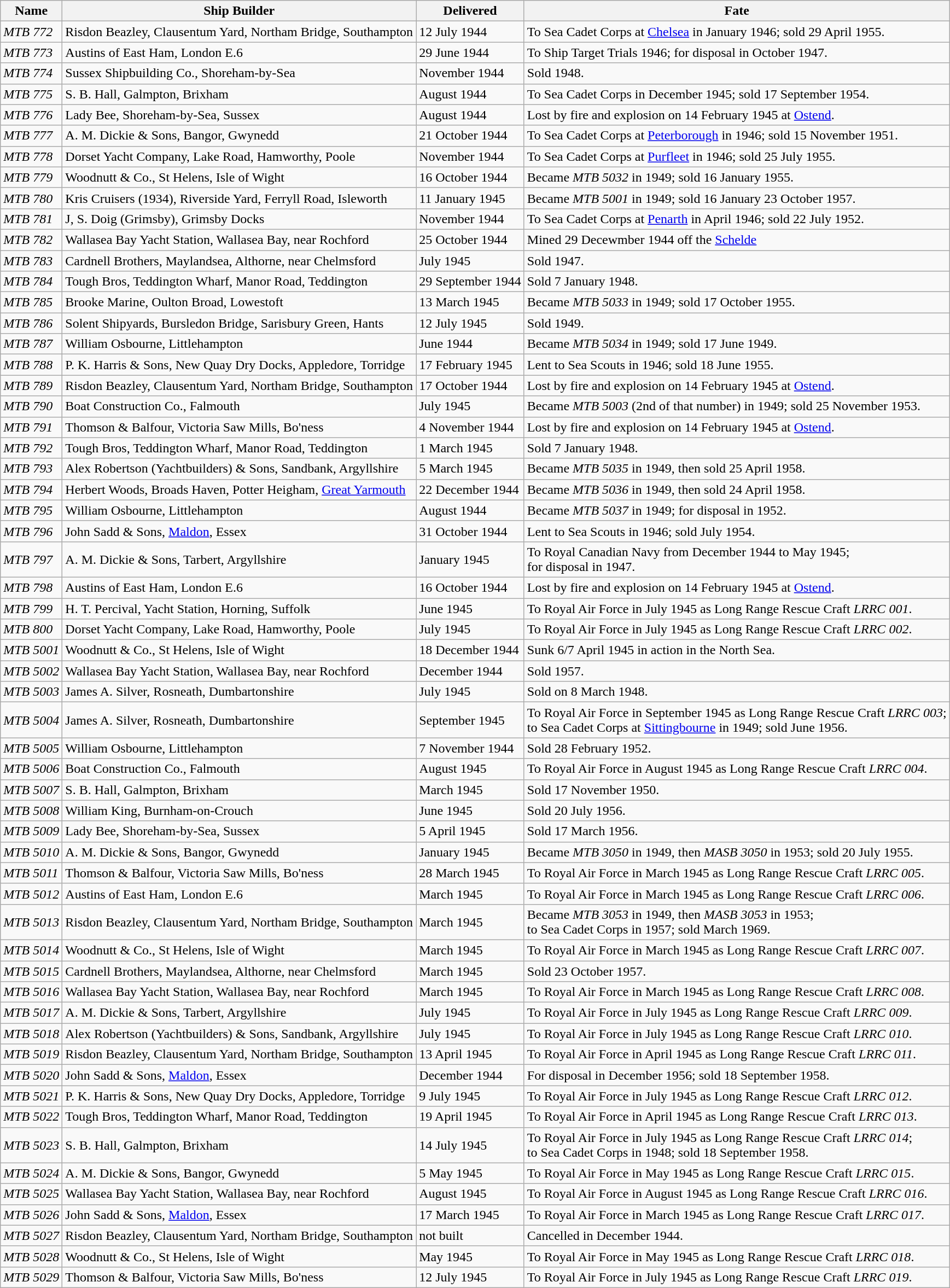<table class="wikitable" style="text-align:left">
<tr>
<th>Name</th>
<th>Ship Builder</th>
<th>Delivered</th>
<th>Fate</th>
</tr>
<tr>
<td><em>MTB 772</em></td>
<td>Risdon Beazley, Clausentum Yard, Northam Bridge, Southampton</td>
<td>12 July 1944</td>
<td>To Sea Cadet Corps at <a href='#'>Chelsea</a> in January 1946; sold 29 April 1955.</td>
</tr>
<tr>
<td><em>MTB 773</em></td>
<td>Austins of East Ham, London E.6</td>
<td>29 June 1944</td>
<td>To Ship Target Trials 1946; for disposal in October 1947.</td>
</tr>
<tr>
<td><em>MTB 774</em></td>
<td>Sussex Shipbuilding Co., Shoreham-by-Sea</td>
<td>November 1944</td>
<td>Sold 1948.</td>
</tr>
<tr>
<td><em>MTB 775</em></td>
<td>S. B. Hall, Galmpton, Brixham</td>
<td>August 1944</td>
<td>To Sea Cadet Corps in December 1945; sold 17 September 1954.</td>
</tr>
<tr>
<td><em>MTB 776</em></td>
<td>Lady Bee, Shoreham-by-Sea, Sussex</td>
<td>August 1944</td>
<td>Lost by fire and explosion on 14 February 1945 at <a href='#'>Ostend</a>.</td>
</tr>
<tr>
<td><em>MTB 777</em></td>
<td>A. M. Dickie & Sons, Bangor, Gwynedd</td>
<td>21 October 1944</td>
<td>To Sea Cadet Corps at <a href='#'>Peterborough</a> in 1946; sold 15 November 1951.</td>
</tr>
<tr>
<td><em>MTB 778</em></td>
<td>Dorset Yacht Company, Lake Road, Hamworthy, Poole</td>
<td>November 1944</td>
<td>To Sea Cadet Corps at <a href='#'>Purfleet</a> in 1946; sold 25 July 1955.</td>
</tr>
<tr>
<td><em>MTB 779</em></td>
<td>Woodnutt & Co., St Helens, Isle of Wight</td>
<td>16 October 1944</td>
<td>Became <em>MTB 5032</em> in 1949; sold 16 January 1955.</td>
</tr>
<tr>
<td><em>MTB 780</em></td>
<td>Kris Cruisers (1934), Riverside Yard, Ferryll Road, Isleworth</td>
<td>11 January 1945</td>
<td>Became <em>MTB 5001</em> in 1949; sold 16 January 23 October 1957.</td>
</tr>
<tr>
<td><em>MTB 781</em></td>
<td>J, S. Doig (Grimsby), Grimsby Docks</td>
<td>November 1944</td>
<td>To Sea Cadet Corps at <a href='#'>Penarth</a> in April 1946; sold 22 July 1952.</td>
</tr>
<tr>
<td><em>MTB 782</em></td>
<td>Wallasea Bay Yacht Station, Wallasea Bay, near Rochford</td>
<td>25 October 1944</td>
<td>Mined 29 Decewmber 1944 off the <a href='#'>Schelde</a></td>
</tr>
<tr>
<td><em>MTB 783</em></td>
<td>Cardnell Brothers, Maylandsea, Althorne, near Chelmsford</td>
<td>July 1945</td>
<td>Sold 1947.</td>
</tr>
<tr>
<td><em>MTB 784</em></td>
<td>Tough Bros, Teddington Wharf, Manor Road, Teddington</td>
<td>29 September 1944</td>
<td>Sold 7 January 1948.</td>
</tr>
<tr>
<td><em>MTB 785</em></td>
<td>Brooke Marine, Oulton Broad, Lowestoft</td>
<td>13 March 1945</td>
<td>Became <em>MTB 5033</em> in 1949; sold 17 October 1955.</td>
</tr>
<tr>
<td><em>MTB 786</em></td>
<td>Solent Shipyards, Bursledon Bridge, Sarisbury Green, Hants</td>
<td>12 July 1945</td>
<td>Sold 1949.</td>
</tr>
<tr>
<td><em>MTB 787</em></td>
<td>William Osbourne, Littlehampton</td>
<td>June 1944</td>
<td>Became <em>MTB 5034</em> in 1949; sold 17 June 1949.</td>
</tr>
<tr>
<td><em>MTB 788</em></td>
<td>P. K. Harris & Sons, New Quay Dry Docks, Appledore, Torridge</td>
<td>17 February 1945</td>
<td>Lent to Sea Scouts in 1946; sold 18 June 1955.</td>
</tr>
<tr>
<td><em>MTB 789</em></td>
<td>Risdon Beazley, Clausentum Yard, Northam Bridge, Southampton</td>
<td>17 October 1944</td>
<td>Lost by fire and explosion on 14 February 1945 at <a href='#'>Ostend</a>.</td>
</tr>
<tr>
<td><em>MTB 790</em></td>
<td>Boat Construction Co., Falmouth</td>
<td>July 1945</td>
<td>Became <em>MTB 5003</em> (2nd of that number) in 1949; sold 25 November 1953.</td>
</tr>
<tr>
<td><em>MTB 791</em></td>
<td>Thomson & Balfour, Victoria Saw Mills, Bo'ness</td>
<td>4 November 1944</td>
<td>Lost by fire and explosion on 14 February 1945 at <a href='#'>Ostend</a>.</td>
</tr>
<tr>
<td><em>MTB 792</em></td>
<td>Tough Bros, Teddington Wharf, Manor Road, Teddington</td>
<td>1 March 1945</td>
<td>Sold 7 January 1948.</td>
</tr>
<tr>
<td><em>MTB 793</em></td>
<td>Alex Robertson (Yachtbuilders) & Sons, Sandbank, Argyllshire</td>
<td>5 March 1945</td>
<td>Became <em>MTB 5035</em> in 1949, then sold 25 April 1958.</td>
</tr>
<tr>
<td><em>MTB 794</em></td>
<td>Herbert Woods, Broads Haven, Potter Heigham, <a href='#'>Great Yarmouth</a></td>
<td>22 December 1944</td>
<td>Became <em>MTB 5036</em> in 1949, then sold 24 April 1958.</td>
</tr>
<tr>
<td><em>MTB 795</em></td>
<td>William Osbourne, Littlehampton</td>
<td>August 1944</td>
<td>Became <em>MTB 5037</em> in 1949; for disposal in 1952.</td>
</tr>
<tr>
<td><em>MTB 796</em></td>
<td>John Sadd & Sons, <a href='#'>Maldon</a>, Essex</td>
<td>31 October 1944</td>
<td>Lent to Sea Scouts in 1946; sold July 1954.</td>
</tr>
<tr>
<td><em>MTB 797</em></td>
<td>A. M. Dickie & Sons, Tarbert, Argyllshire</td>
<td>January 1945</td>
<td>To Royal Canadian Navy from December 1944 to May 1945;<br>for disposal in 1947.</td>
</tr>
<tr>
<td><em>MTB 798</em></td>
<td>Austins of East Ham, London E.6</td>
<td>16 October 1944</td>
<td>Lost by fire and explosion on 14 February 1945 at <a href='#'>Ostend</a>.</td>
</tr>
<tr>
<td><em>MTB 799</em></td>
<td>H. T. Percival, Yacht Station, Horning, Suffolk</td>
<td>June 1945</td>
<td>To Royal Air Force in July 1945 as Long Range Rescue Craft <em>LRRC 001</em>.</td>
</tr>
<tr>
<td><em>MTB 800</em></td>
<td>Dorset Yacht Company, Lake Road, Hamworthy, Poole</td>
<td>July 1945</td>
<td>To Royal Air Force in July 1945 as Long Range Rescue Craft <em>LRRC 002</em>.</td>
</tr>
<tr>
<td><em>MTB 5001</em></td>
<td>Woodnutt & Co., St Helens, Isle of Wight</td>
<td>18 December 1944</td>
<td>Sunk 6/7 April 1945 in action in the North Sea.</td>
</tr>
<tr>
<td><em>MTB 5002</em></td>
<td>Wallasea Bay Yacht Station, Wallasea Bay, near Rochford</td>
<td>December 1944</td>
<td>Sold 1957.</td>
</tr>
<tr>
<td><em>MTB 5003</em></td>
<td>James A. Silver, Rosneath, Dumbartonshire</td>
<td>July 1945</td>
<td>Sold on 8 March 1948.</td>
</tr>
<tr>
<td><em>MTB 5004</em></td>
<td>James A. Silver, Rosneath, Dumbartonshire</td>
<td>September 1945</td>
<td>To Royal Air Force in September 1945 as Long Range Rescue Craft <em>LRRC 003</em>; <br>to Sea Cadet Corps at <a href='#'>Sittingbourne</a> in 1949; sold June 1956.</td>
</tr>
<tr>
<td><em>MTB 5005</em></td>
<td>William Osbourne, Littlehampton</td>
<td>7 November 1944</td>
<td>Sold 28 February 1952.</td>
</tr>
<tr>
<td><em>MTB 5006</em></td>
<td>Boat Construction Co., Falmouth</td>
<td>August 1945</td>
<td>To Royal Air Force in August 1945 as Long Range Rescue Craft <em>LRRC 004</em>.</td>
</tr>
<tr>
<td><em>MTB 5007</em></td>
<td>S. B. Hall, Galmpton, Brixham</td>
<td>March 1945</td>
<td>Sold 17 November 1950.</td>
</tr>
<tr>
<td><em>MTB 5008</em></td>
<td>William King, Burnham-on-Crouch</td>
<td>June 1945</td>
<td>Sold 20 July 1956.</td>
</tr>
<tr>
<td><em>MTB 5009</em></td>
<td>Lady Bee, Shoreham-by-Sea, Sussex</td>
<td>5 April 1945</td>
<td>Sold 17 March 1956.</td>
</tr>
<tr>
<td><em>MTB 5010</em></td>
<td>A. M. Dickie & Sons, Bangor, Gwynedd</td>
<td>January 1945</td>
<td>Became <em>MTB 3050</em> in 1949, then <em>MASB 3050</em> in 1953; sold 20 July 1955.</td>
</tr>
<tr>
<td><em>MTB 5011</em></td>
<td>Thomson & Balfour, Victoria Saw Mills, Bo'ness</td>
<td>28 March 1945</td>
<td>To Royal Air Force in March 1945 as Long Range Rescue Craft <em>LRRC 005</em>.</td>
</tr>
<tr>
<td><em>MTB 5012</em></td>
<td>Austins of East Ham, London E.6</td>
<td>March 1945</td>
<td>To Royal Air Force in March 1945 as Long Range Rescue Craft <em>LRRC 006</em>.</td>
</tr>
<tr>
<td><em>MTB 5013</em></td>
<td>Risdon Beazley, Clausentum Yard, Northam Bridge, Southampton</td>
<td>March 1945</td>
<td>Became <em>MTB 3053</em> in 1949, then <em>MASB 3053</em> in 1953; <br>to Sea Cadet Corps in 1957; sold March 1969.</td>
</tr>
<tr>
<td><em>MTB 5014</em></td>
<td>Woodnutt & Co., St Helens, Isle of Wight</td>
<td>March 1945</td>
<td>To Royal Air Force in March 1945 as Long Range Rescue Craft <em>LRRC 007</em>.</td>
</tr>
<tr>
<td><em>MTB 5015</em></td>
<td>Cardnell Brothers, Maylandsea, Althorne, near Chelmsford</td>
<td>March 1945</td>
<td>Sold 23 October 1957.</td>
</tr>
<tr>
<td><em>MTB 5016</em></td>
<td>Wallasea Bay Yacht Station, Wallasea Bay, near Rochford</td>
<td>March 1945</td>
<td>To Royal Air Force in March 1945 as Long Range Rescue Craft <em>LRRC 008</em>.</td>
</tr>
<tr>
<td><em>MTB 5017</em></td>
<td>A. M. Dickie & Sons, Tarbert, Argyllshire</td>
<td>July 1945</td>
<td>To Royal Air Force in July 1945 as Long Range Rescue Craft <em>LRRC 009</em>.</td>
</tr>
<tr>
<td><em>MTB 5018</em></td>
<td>Alex Robertson (Yachtbuilders) & Sons, Sandbank, Argyllshire</td>
<td>July 1945</td>
<td>To Royal Air Force in July 1945 as Long Range Rescue Craft <em>LRRC 010</em>.</td>
</tr>
<tr>
<td><em>MTB 5019</em></td>
<td>Risdon Beazley, Clausentum Yard, Northam Bridge, Southampton</td>
<td>13 April 1945</td>
<td>To Royal Air Force in April 1945 as Long Range Rescue Craft <em>LRRC 011</em>.</td>
</tr>
<tr>
<td><em>MTB 5020</em></td>
<td>John Sadd & Sons, <a href='#'>Maldon</a>, Essex</td>
<td>December 1944</td>
<td>For disposal in December 1956; sold 18 September 1958.</td>
</tr>
<tr>
<td><em>MTB 5021</em></td>
<td>P. K. Harris & Sons, New Quay Dry Docks, Appledore, Torridge</td>
<td>9 July 1945</td>
<td>To Royal Air Force in July 1945 as Long Range Rescue Craft <em>LRRC 012</em>.</td>
</tr>
<tr>
<td><em>MTB 5022</em></td>
<td>Tough Bros, Teddington Wharf, Manor Road, Teddington</td>
<td>19 April 1945</td>
<td>To Royal Air Force in April 1945 as Long Range Rescue Craft <em>LRRC 013</em>.</td>
</tr>
<tr>
<td><em>MTB 5023</em></td>
<td>S. B. Hall, Galmpton, Brixham</td>
<td>14 July 1945</td>
<td>To Royal Air Force in July 1945 as Long Range Rescue Craft <em>LRRC 014</em>; <br>to Sea Cadet Corps in 1948; sold 18 September 1958.</td>
</tr>
<tr>
<td><em>MTB 5024</em></td>
<td>A. M. Dickie & Sons, Bangor, Gwynedd</td>
<td>5 May 1945</td>
<td>To Royal Air Force in May 1945 as Long Range Rescue Craft <em>LRRC 015</em>.</td>
</tr>
<tr>
<td><em>MTB 5025</em></td>
<td>Wallasea Bay Yacht Station, Wallasea Bay, near Rochford</td>
<td>August 1945</td>
<td>To Royal Air Force in August 1945 as Long Range Rescue Craft <em>LRRC 016</em>.</td>
</tr>
<tr>
<td><em>MTB 5026</em></td>
<td>John Sadd & Sons, <a href='#'>Maldon</a>, Essex</td>
<td>17 March 1945</td>
<td>To Royal Air Force in March 1945 as Long Range Rescue Craft <em>LRRC 017</em>.</td>
</tr>
<tr>
<td><em>MTB 5027</em></td>
<td>Risdon Beazley, Clausentum Yard, Northam Bridge, Southampton</td>
<td>not built</td>
<td>Cancelled in December 1944.</td>
</tr>
<tr>
<td><em>MTB 5028</em></td>
<td>Woodnutt & Co., St Helens, Isle of Wight</td>
<td>May 1945</td>
<td>To Royal Air Force in May 1945 as Long Range Rescue Craft <em>LRRC 018</em>.</td>
</tr>
<tr>
<td><em>MTB 5029</em></td>
<td>Thomson & Balfour, Victoria Saw Mills, Bo'ness</td>
<td>12 July 1945</td>
<td>To Royal Air Force in July 1945 as Long Range Rescue Craft <em>LRRC 019</em>.</td>
</tr>
</table>
